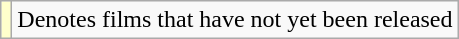<table class="wikitable">
<tr>
<td style="background:#ffc;"></td>
<td>Denotes films that have not yet been released</td>
</tr>
</table>
